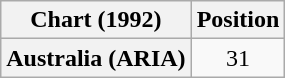<table class="wikitable plainrowheaders" style="text-align:center">
<tr>
<th scope="col">Chart (1992)</th>
<th scope="col">Position</th>
</tr>
<tr>
<th scope="row">Australia (ARIA)</th>
<td>31</td>
</tr>
</table>
